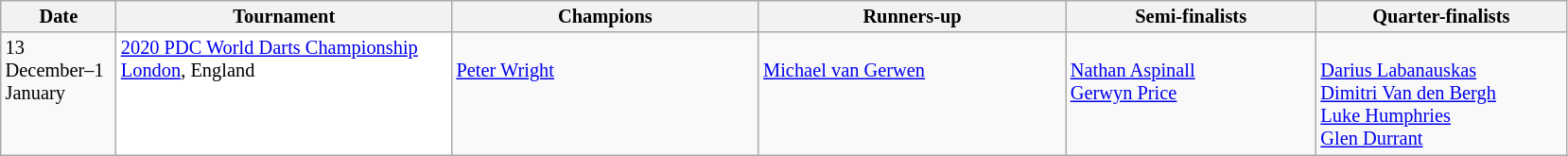<table class=wikitable style=font-size:85%>
<tr>
<th width=75>Date</th>
<th width=230>Tournament</th>
<th width=210>Champions</th>
<th width=210>Runners-up</th>
<th width=170>Semi-finalists</th>
<th width=170>Quarter-finalists</th>
</tr>
<tr valign="top">
<td>13 December–1 January</td>
<td bgcolor="#ffffff"><a href='#'>2020 PDC World Darts Championship</a><br><a href='#'>London</a>, England</td>
<td><br> <a href='#'>Peter Wright</a></td>
<td><br> <a href='#'>Michael van Gerwen</a></td>
<td><br> <a href='#'>Nathan Aspinall</a> <br>
 <a href='#'>Gerwyn Price</a></td>
<td><br> <a href='#'>Darius Labanauskas</a> <br>
 <a href='#'>Dimitri Van den Bergh</a> <br>
 <a href='#'>Luke Humphries</a> <br>
 <a href='#'>Glen Durrant</a></td>
</tr>
</table>
